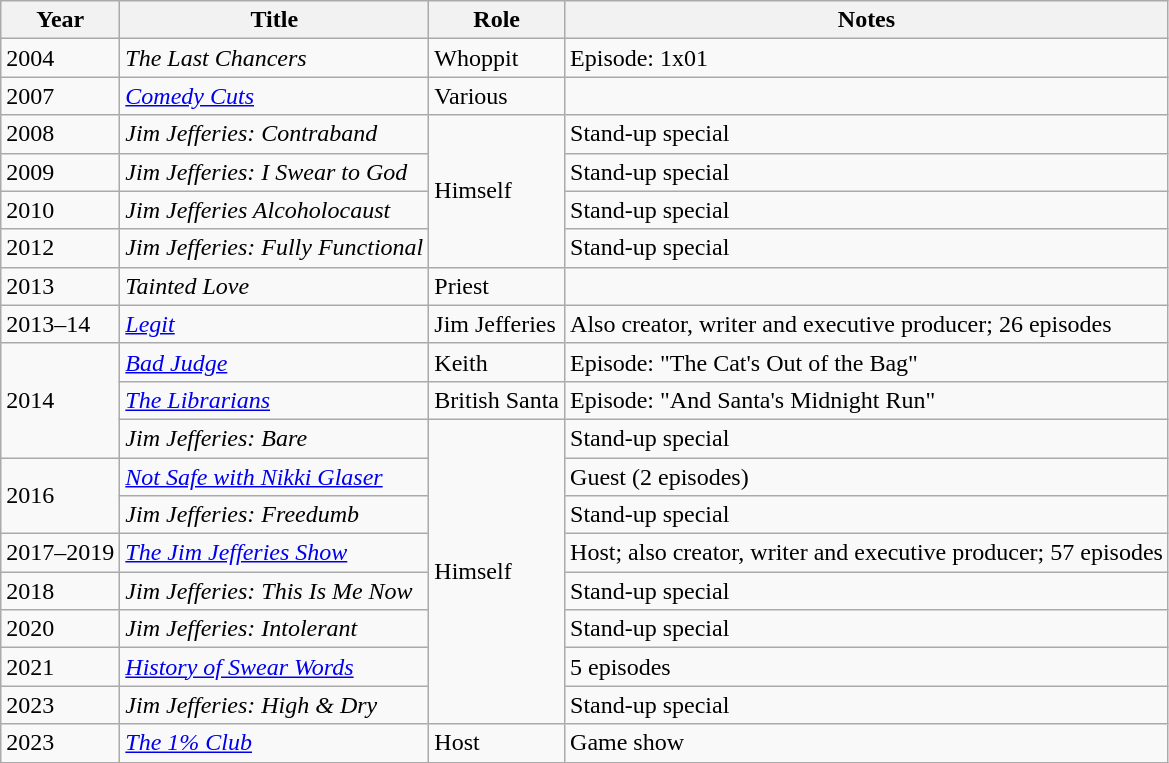<table class="wikitable sortable">
<tr>
<th>Year</th>
<th>Title</th>
<th>Role</th>
<th class="unsortable">Notes</th>
</tr>
<tr>
<td>2004</td>
<td><em>The Last Chancers</em></td>
<td>Whoppit</td>
<td>Episode: 1x01</td>
</tr>
<tr>
<td>2007</td>
<td><em><a href='#'>Comedy Cuts</a></em></td>
<td>Various</td>
<td></td>
</tr>
<tr>
<td>2008</td>
<td><em>Jim Jefferies: Contraband</em></td>
<td rowspan="4">Himself</td>
<td>Stand-up special</td>
</tr>
<tr>
<td>2009</td>
<td><em>Jim Jefferies: I Swear to God</em></td>
<td>Stand-up special</td>
</tr>
<tr>
<td>2010</td>
<td><em>Jim Jefferies Alcoholocaust</em></td>
<td>Stand-up special</td>
</tr>
<tr>
<td>2012</td>
<td><em>Jim Jefferies: Fully Functional</em></td>
<td>Stand-up special</td>
</tr>
<tr>
<td>2013</td>
<td><em>Tainted Love</em></td>
<td>Priest</td>
<td></td>
</tr>
<tr>
<td>2013–14</td>
<td><em><a href='#'>Legit</a></em></td>
<td>Jim Jefferies</td>
<td>Also creator, writer and executive producer; 26 episodes</td>
</tr>
<tr>
<td rowspan="3">2014</td>
<td><em><a href='#'>Bad Judge</a></em></td>
<td>Keith</td>
<td>Episode: "The Cat's Out of the Bag"</td>
</tr>
<tr>
<td><em><a href='#'>The Librarians</a></em></td>
<td>British Santa</td>
<td>Episode: "And Santa's Midnight Run"</td>
</tr>
<tr>
<td><em>Jim Jefferies: Bare</em></td>
<td rowspan="8">Himself</td>
<td>Stand-up special</td>
</tr>
<tr>
<td rowspan="2">2016</td>
<td><em><a href='#'>Not Safe with Nikki Glaser</a></em></td>
<td>Guest (2 episodes)</td>
</tr>
<tr>
<td><em>Jim Jefferies: Freedumb</em></td>
<td>Stand-up special</td>
</tr>
<tr>
<td>2017–2019</td>
<td><em><a href='#'>The Jim Jefferies Show</a></em></td>
<td>Host; also creator, writer and executive producer; 57 episodes</td>
</tr>
<tr>
<td>2018</td>
<td><em>Jim Jefferies: This Is Me Now</em></td>
<td>Stand-up special</td>
</tr>
<tr>
<td>2020</td>
<td><em>Jim Jefferies: Intolerant</em></td>
<td>Stand-up special</td>
</tr>
<tr>
<td>2021</td>
<td><em><a href='#'>History of Swear Words</a></em></td>
<td>5 episodes</td>
</tr>
<tr>
<td>2023</td>
<td><em>Jim Jefferies: High & Dry</em></td>
<td>Stand-up special</td>
</tr>
<tr>
<td>2023</td>
<td><em><a href='#'>The 1% Club</a></em></td>
<td>Host</td>
<td>Game show</td>
</tr>
</table>
